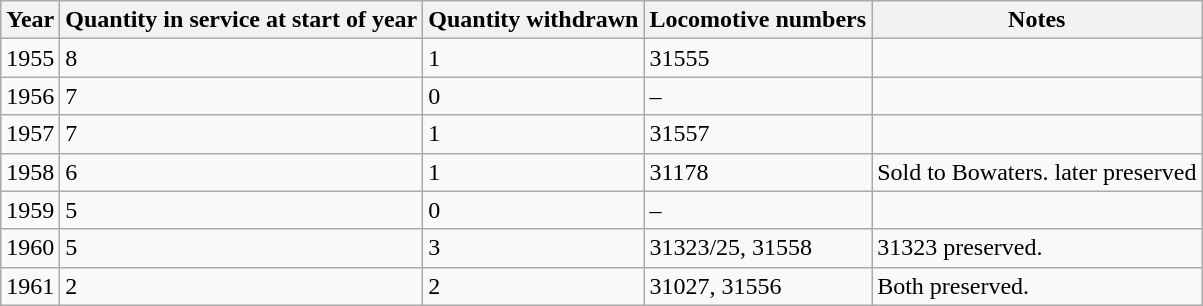<table class="wikitable">
<tr>
<th>Year</th>
<th>Quantity in service at start of year</th>
<th>Quantity withdrawn</th>
<th>Locomotive numbers</th>
<th>Notes</th>
</tr>
<tr>
<td>1955</td>
<td>8</td>
<td>1</td>
<td>31555</td>
<td></td>
</tr>
<tr>
<td>1956</td>
<td>7</td>
<td>0</td>
<td>–</td>
<td></td>
</tr>
<tr>
<td>1957</td>
<td>7</td>
<td>1</td>
<td>31557</td>
<td></td>
</tr>
<tr>
<td>1958</td>
<td>6</td>
<td>1</td>
<td>31178</td>
<td>Sold to Bowaters. later preserved</td>
</tr>
<tr>
<td>1959</td>
<td>5</td>
<td>0</td>
<td>–</td>
<td></td>
</tr>
<tr>
<td>1960</td>
<td>5</td>
<td>3</td>
<td>31323/25, 31558</td>
<td>31323 preserved.</td>
</tr>
<tr>
<td>1961</td>
<td>2</td>
<td>2</td>
<td>31027, 31556</td>
<td>Both preserved.</td>
</tr>
</table>
